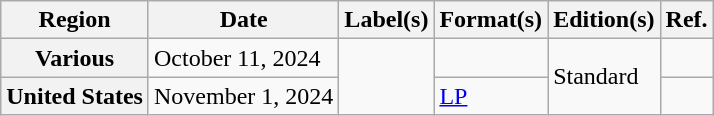<table class="wikitable plainrowheaders">
<tr>
<th scope="col">Region</th>
<th scope="col">Date</th>
<th scope="col">Label(s)</th>
<th scope="col">Format(s)</th>
<th scope="col">Edition(s)</th>
<th scope="col">Ref.</th>
</tr>
<tr>
<th scope="row">Various</th>
<td>October 11, 2024</td>
<td rowspan="2"></td>
<td></td>
<td rowspan="2">Standard</td>
<td style="text-align: center"></td>
</tr>
<tr>
<th scope="row">United States</th>
<td>November 1, 2024</td>
<td><a href='#'>LP</a></td>
<td style="text-align: center"></td>
</tr>
</table>
